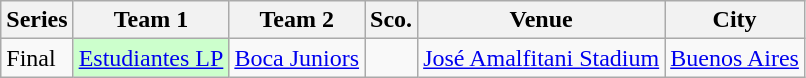<table class=wikitable>
<tr>
<th>Series</th>
<th>Team 1</th>
<th>Team 2</th>
<th>Sco.</th>
<th>Venue</th>
<th>City</th>
</tr>
<tr>
<td>Final</td>
<td bgcolor=#ccffcc><a href='#'>Estudiantes LP</a></td>
<td><a href='#'>Boca Juniors</a></td>
<td></td>
<td><a href='#'>José Amalfitani Stadium</a></td>
<td><a href='#'>Buenos Aires</a></td>
</tr>
</table>
